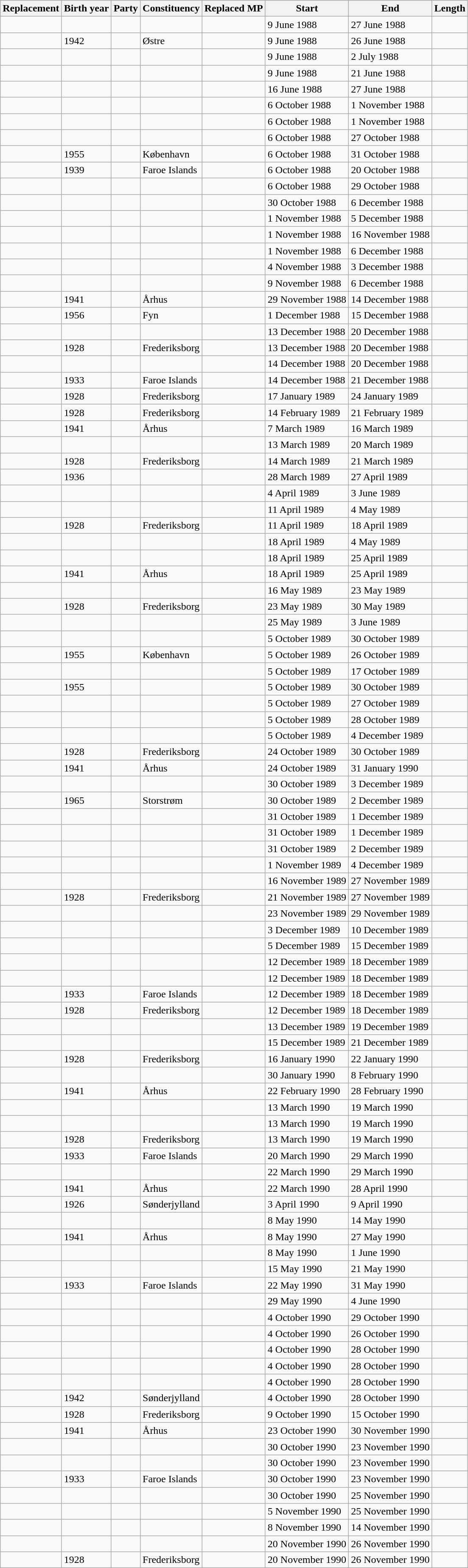<table class="wikitable sortable">
<tr>
<th>Replacement</th>
<th>Birth year</th>
<th>Party</th>
<th>Constituency</th>
<th>Replaced MP</th>
<th>Start</th>
<th>End</th>
<th>Length</th>
</tr>
<tr>
<td></td>
<td></td>
<td data-sort-value="F" style="text-align: left;"></td>
<td></td>
<td></td>
<td>9 June 1988</td>
<td>27 June 1988</td>
<td></td>
</tr>
<tr>
<td></td>
<td>1942</td>
<td data-sort-value="B" style="text-align: left;"></td>
<td>Østre</td>
<td></td>
<td>9 June 1988</td>
<td>26 June 1988</td>
<td></td>
</tr>
<tr>
<td></td>
<td></td>
<td data-sort-value="C" style="text-align: left;"></td>
<td></td>
<td></td>
<td>9 June 1988</td>
<td>2 July 1988</td>
<td></td>
</tr>
<tr>
<td></td>
<td></td>
<td data-sort-value="Z" style="text-align: left;"></td>
<td></td>
<td></td>
<td>9 June 1988</td>
<td>21 June 1988</td>
<td></td>
</tr>
<tr>
<td></td>
<td></td>
<td data-sort-value="V" style="text-align: left;"></td>
<td></td>
<td></td>
<td>16 June 1988</td>
<td>27 June 1988</td>
<td></td>
</tr>
<tr>
<td></td>
<td></td>
<td data-sort-value="A" style="text-align: left;"></td>
<td></td>
<td></td>
<td>6 October 1988</td>
<td>1 November 1988</td>
<td></td>
</tr>
<tr>
<td></td>
<td></td>
<td data-sort-value="D" style="text-align: left;"></td>
<td></td>
<td></td>
<td>6 October 1988</td>
<td>1 November 1988</td>
<td></td>
</tr>
<tr>
<td></td>
<td></td>
<td data-sort-value="C" style="text-align: left;"></td>
<td></td>
<td></td>
<td>6 October 1988</td>
<td>27 October 1988</td>
<td></td>
</tr>
<tr>
<td></td>
<td>1955</td>
<td data-sort-value="F" style="text-align: left;"></td>
<td>København</td>
<td></td>
<td>6 October 1988</td>
<td>31 October 1988</td>
<td></td>
</tr>
<tr>
<td></td>
<td>1939</td>
<td data-sort-value="SP" style="text-align: left;"></td>
<td>Faroe Islands</td>
<td></td>
<td>6 October 1988</td>
<td>20 October 1988</td>
<td></td>
</tr>
<tr>
<td></td>
<td></td>
<td data-sort-value="V" style="text-align: left;"></td>
<td></td>
<td></td>
<td>6 October 1988</td>
<td>29 October 1988</td>
<td></td>
</tr>
<tr>
<td></td>
<td></td>
<td data-sort-value="V" style="text-align: left;"></td>
<td></td>
<td></td>
<td>30 October 1988</td>
<td>6 December 1988</td>
<td></td>
</tr>
<tr>
<td></td>
<td></td>
<td data-sort-value="A" style="text-align: left;"></td>
<td></td>
<td></td>
<td>1 November 1988</td>
<td>5 December 1988</td>
<td></td>
</tr>
<tr>
<td></td>
<td></td>
<td data-sort-value="V" style="text-align: left;"></td>
<td></td>
<td></td>
<td>1 November 1988</td>
<td>16 November 1988</td>
<td></td>
</tr>
<tr>
<td></td>
<td></td>
<td data-sort-value="Z" style="text-align: left;"></td>
<td></td>
<td></td>
<td>1 November 1988</td>
<td>6 December 1988</td>
<td></td>
</tr>
<tr>
<td></td>
<td></td>
<td data-sort-value="F" style="text-align: left;"></td>
<td></td>
<td></td>
<td>4 November 1988</td>
<td>3 December 1988</td>
<td></td>
</tr>
<tr>
<td></td>
<td></td>
<td data-sort-value="C" style="text-align: left;"></td>
<td></td>
<td></td>
<td>9 November 1988</td>
<td>6 December 1988</td>
<td></td>
</tr>
<tr>
<td></td>
<td>1941</td>
<td data-sort-value="V" style="text-align: left;"></td>
<td>Århus</td>
<td></td>
<td>29 November 1988</td>
<td>14 December 1988</td>
<td></td>
</tr>
<tr>
<td></td>
<td>1956</td>
<td data-sort-value="Z" style="text-align: left;"></td>
<td>Fyn</td>
<td></td>
<td>1 December 1988</td>
<td>15 December 1988</td>
<td></td>
</tr>
<tr>
<td></td>
<td></td>
<td data-sort-value="V" style="text-align: left;"></td>
<td></td>
<td></td>
<td>13 December 1988</td>
<td>20 December 1988</td>
<td></td>
</tr>
<tr>
<td></td>
<td>1928</td>
<td data-sort-value="D" style="text-align: left;"></td>
<td>Frederiksborg</td>
<td></td>
<td>13 December 1988</td>
<td>20 December 1988</td>
<td></td>
</tr>
<tr>
<td></td>
<td></td>
<td data-sort-value="B" style="text-align: left;"></td>
<td></td>
<td></td>
<td>14 December 1988</td>
<td>20 December 1988</td>
<td></td>
</tr>
<tr>
<td></td>
<td>1933</td>
<td data-sort-value="SP" style="text-align: left;"></td>
<td>Faroe Islands</td>
<td></td>
<td>14 December 1988</td>
<td>21 December 1988</td>
<td></td>
</tr>
<tr>
<td></td>
<td>1928</td>
<td data-sort-value="D" style="text-align: left;"></td>
<td>Frederiksborg</td>
<td></td>
<td>17 January 1989</td>
<td>24 January 1989</td>
<td></td>
</tr>
<tr>
<td></td>
<td>1928</td>
<td data-sort-value="D" style="text-align: left;"></td>
<td>Frederiksborg</td>
<td></td>
<td>14 February 1989</td>
<td>21 February 1989</td>
<td></td>
</tr>
<tr>
<td></td>
<td>1941</td>
<td data-sort-value="V" style="text-align: left;"></td>
<td>Århus</td>
<td></td>
<td>7 March 1989</td>
<td>16 March 1989</td>
<td></td>
</tr>
<tr>
<td></td>
<td></td>
<td data-sort-value="Z" style="text-align: left;"></td>
<td></td>
<td></td>
<td>13 March 1989</td>
<td>20 March 1989</td>
<td></td>
</tr>
<tr>
<td></td>
<td>1928</td>
<td data-sort-value="D" style="text-align: left;"></td>
<td>Frederiksborg</td>
<td></td>
<td>14 March 1989</td>
<td>21 March 1989</td>
<td></td>
</tr>
<tr>
<td></td>
<td>1936</td>
<td data-sort-value="A" style="text-align: left;"></td>
<td></td>
<td></td>
<td>28 March 1989</td>
<td>27 April 1989</td>
<td></td>
</tr>
<tr>
<td></td>
<td></td>
<td data-sort-value="V" style="text-align: left;"></td>
<td></td>
<td></td>
<td>4 April 1989</td>
<td>3 June 1989</td>
<td></td>
</tr>
<tr>
<td></td>
<td></td>
<td data-sort-value="C" style="text-align: left;"></td>
<td></td>
<td></td>
<td>11 April 1989</td>
<td>4 May 1989</td>
<td></td>
</tr>
<tr>
<td></td>
<td>1928</td>
<td data-sort-value="D" style="text-align: left;"></td>
<td>Frederiksborg</td>
<td></td>
<td>11 April 1989</td>
<td>18 April 1989</td>
<td></td>
</tr>
<tr>
<td></td>
<td></td>
<td data-sort-value="C" style="text-align: left;"></td>
<td></td>
<td></td>
<td>18 April 1989</td>
<td>4 May 1989</td>
<td></td>
</tr>
<tr>
<td></td>
<td></td>
<td data-sort-value="V" style="text-align: left;"></td>
<td></td>
<td></td>
<td>18 April 1989</td>
<td>25 April 1989</td>
<td></td>
</tr>
<tr>
<td></td>
<td>1941</td>
<td data-sort-value="V" style="text-align: left;"></td>
<td>Århus</td>
<td></td>
<td>18 April 1989</td>
<td>25 April 1989</td>
<td></td>
</tr>
<tr>
<td></td>
<td></td>
<td data-sort-value="V" style="text-align: left;"></td>
<td></td>
<td></td>
<td>16 May 1989</td>
<td>23 May 1989</td>
<td></td>
</tr>
<tr>
<td></td>
<td>1928</td>
<td data-sort-value="D" style="text-align: left;"></td>
<td>Frederiksborg</td>
<td></td>
<td>23 May 1989</td>
<td>30 May 1989</td>
<td></td>
</tr>
<tr>
<td></td>
<td></td>
<td data-sort-value="C" style="text-align: left;"></td>
<td></td>
<td></td>
<td>25 May 1989</td>
<td>3 June 1989</td>
<td></td>
</tr>
<tr>
<td></td>
<td></td>
<td data-sort-value="Z" style="text-align: left;"></td>
<td></td>
<td></td>
<td>5 October 1989</td>
<td>30 October 1989</td>
<td></td>
</tr>
<tr>
<td></td>
<td>1955</td>
<td data-sort-value="F" style="text-align: left;"></td>
<td>København</td>
<td></td>
<td>5 October 1989</td>
<td>26 October 1989</td>
<td></td>
</tr>
<tr>
<td></td>
<td></td>
<td data-sort-value="V" style="text-align: left;"></td>
<td></td>
<td></td>
<td>5 October 1989</td>
<td>17 October 1989</td>
<td></td>
</tr>
<tr>
<td></td>
<td>1955</td>
<td data-sort-value="A" style="text-align: left;"></td>
<td></td>
<td></td>
<td>5 October 1989</td>
<td>30 October 1989</td>
<td></td>
</tr>
<tr>
<td></td>
<td></td>
<td data-sort-value="C" style="text-align: left;"></td>
<td></td>
<td></td>
<td>5 October 1989</td>
<td>27 October 1989</td>
<td></td>
</tr>
<tr>
<td></td>
<td></td>
<td data-sort-value="Q" style="text-align: left;"></td>
<td></td>
<td></td>
<td>5 October 1989</td>
<td>28 October 1989</td>
<td></td>
</tr>
<tr>
<td></td>
<td></td>
<td data-sort-value="D" style="text-align: left;"></td>
<td></td>
<td></td>
<td>5 October 1989</td>
<td>4 December 1989</td>
<td></td>
</tr>
<tr>
<td></td>
<td>1928</td>
<td data-sort-value="D" style="text-align: left;"></td>
<td>Frederiksborg</td>
<td></td>
<td>24 October 1989</td>
<td>30 October 1989</td>
<td></td>
</tr>
<tr>
<td></td>
<td>1941</td>
<td data-sort-value="V" style="text-align: left;"></td>
<td>Århus</td>
<td></td>
<td>24 October 1989</td>
<td>31 January 1990</td>
<td></td>
</tr>
<tr>
<td></td>
<td></td>
<td data-sort-value="F" style="text-align: left;"></td>
<td></td>
<td></td>
<td>30 October 1989</td>
<td>3 December 1989</td>
<td></td>
</tr>
<tr>
<td></td>
<td>1965</td>
<td data-sort-value="C" style="text-align: left;"></td>
<td>Storstrøm</td>
<td></td>
<td>30 October 1989</td>
<td>2 December 1989</td>
<td></td>
</tr>
<tr>
<td></td>
<td></td>
<td data-sort-value="A" style="text-align: left;"></td>
<td></td>
<td></td>
<td>31 October 1989</td>
<td>1 December 1989</td>
<td></td>
</tr>
<tr>
<td></td>
<td></td>
<td data-sort-value="V" style="text-align: left;"></td>
<td></td>
<td></td>
<td>31 October 1989</td>
<td>1 December 1989</td>
<td></td>
</tr>
<tr>
<td></td>
<td></td>
<td data-sort-value="B" style="text-align: left;"></td>
<td></td>
<td></td>
<td>31 October 1989</td>
<td>2 December 1989</td>
<td></td>
</tr>
<tr>
<td></td>
<td></td>
<td data-sort-value="D" style="text-align: left;"></td>
<td></td>
<td></td>
<td>1 November 1989</td>
<td>4 December 1989</td>
<td></td>
</tr>
<tr>
<td></td>
<td></td>
<td data-sort-value="D" style="text-align: left;"></td>
<td></td>
<td></td>
<td>16 November 1989</td>
<td>27 November 1989</td>
<td></td>
</tr>
<tr>
<td></td>
<td>1928</td>
<td data-sort-value="D" style="text-align: left;"></td>
<td>Frederiksborg</td>
<td></td>
<td>21 November 1989</td>
<td>27 November 1989</td>
<td></td>
</tr>
<tr>
<td></td>
<td></td>
<td data-sort-value="V" style="text-align: left;"></td>
<td></td>
<td></td>
<td>23 November 1989</td>
<td>29 November 1989</td>
<td></td>
</tr>
<tr>
<td></td>
<td></td>
<td data-sort-value="B" style="text-align: left;"></td>
<td></td>
<td></td>
<td>3 December 1989</td>
<td>10 December 1989</td>
<td></td>
</tr>
<tr>
<td></td>
<td></td>
<td data-sort-value="V" style="text-align: left;"></td>
<td></td>
<td></td>
<td>5 December 1989</td>
<td>15 December 1989</td>
<td></td>
</tr>
<tr>
<td></td>
<td></td>
<td data-sort-value="D" style="text-align: left;"></td>
<td></td>
<td></td>
<td>12 December 1989</td>
<td>18 December 1989</td>
<td></td>
</tr>
<tr>
<td></td>
<td></td>
<td data-sort-value="V" style="text-align: left;"></td>
<td></td>
<td></td>
<td>12 December 1989</td>
<td>18 December 1989</td>
<td></td>
</tr>
<tr>
<td></td>
<td>1933</td>
<td data-sort-value="SP" style="text-align: left;"></td>
<td>Faroe Islands</td>
<td></td>
<td>12 December 1989</td>
<td>18 December 1989</td>
<td></td>
</tr>
<tr>
<td></td>
<td>1928</td>
<td data-sort-value="D" style="text-align: left;"></td>
<td>Frederiksborg</td>
<td></td>
<td>12 December 1989</td>
<td>18 December 1989</td>
<td></td>
</tr>
<tr>
<td></td>
<td></td>
<td data-sort-value="V" style="text-align: left;"></td>
<td></td>
<td></td>
<td>13 December 1989</td>
<td>19 December 1989</td>
<td></td>
</tr>
<tr>
<td></td>
<td></td>
<td data-sort-value="B" style="text-align: left;"></td>
<td></td>
<td></td>
<td>15 December 1989</td>
<td>21 December 1989</td>
<td></td>
</tr>
<tr>
<td></td>
<td>1928</td>
<td data-sort-value="D" style="text-align: left;"></td>
<td>Frederiksborg</td>
<td></td>
<td>16 January 1990</td>
<td>22 January 1990</td>
<td></td>
</tr>
<tr>
<td></td>
<td></td>
<td data-sort-value="V" style="text-align: left;"></td>
<td></td>
<td></td>
<td>30 January 1990</td>
<td>8 February 1990</td>
<td></td>
</tr>
<tr>
<td></td>
<td>1941</td>
<td data-sort-value="V" style="text-align: left;"></td>
<td>Århus</td>
<td></td>
<td>22 February 1990</td>
<td>28 February 1990</td>
<td></td>
</tr>
<tr>
<td></td>
<td></td>
<td data-sort-value="D" style="text-align: left;"></td>
<td></td>
<td></td>
<td>13 March 1990</td>
<td>19 March 1990</td>
<td></td>
</tr>
<tr>
<td></td>
<td></td>
<td data-sort-value="V" style="text-align: left;"></td>
<td></td>
<td></td>
<td>13 March 1990</td>
<td>19 March 1990</td>
<td></td>
</tr>
<tr>
<td></td>
<td>1928</td>
<td data-sort-value="D" style="text-align: left;"></td>
<td>Frederiksborg</td>
<td></td>
<td>13 March 1990</td>
<td>19 March 1990</td>
<td></td>
</tr>
<tr>
<td></td>
<td>1933</td>
<td data-sort-value="SP" style="text-align: left;"></td>
<td>Faroe Islands</td>
<td></td>
<td>20 March 1990</td>
<td>29 March 1990</td>
<td></td>
</tr>
<tr>
<td></td>
<td></td>
<td data-sort-value="C" style="text-align: left;"></td>
<td></td>
<td></td>
<td>22 March 1990</td>
<td>29 March 1990</td>
<td></td>
</tr>
<tr>
<td></td>
<td>1941</td>
<td data-sort-value="V" style="text-align: left;"></td>
<td>Århus</td>
<td></td>
<td>22 March 1990</td>
<td>28 April 1990</td>
<td></td>
</tr>
<tr>
<td></td>
<td>1926</td>
<td data-sort-value="V" style="text-align: left;"></td>
<td>Sønderjylland</td>
<td></td>
<td>3 April 1990</td>
<td>9 April 1990</td>
<td></td>
</tr>
<tr>
<td></td>
<td></td>
<td data-sort-value="V" style="text-align: left;"></td>
<td></td>
<td></td>
<td>8 May 1990</td>
<td>14 May 1990</td>
<td></td>
</tr>
<tr>
<td></td>
<td>1941</td>
<td data-sort-value="V" style="text-align: left;"></td>
<td>Århus</td>
<td></td>
<td>8 May 1990</td>
<td>27 May 1990</td>
<td></td>
</tr>
<tr>
<td></td>
<td></td>
<td data-sort-value="V" style="text-align: left;"></td>
<td></td>
<td></td>
<td>8 May 1990</td>
<td>1 June 1990</td>
<td></td>
</tr>
<tr>
<td></td>
<td></td>
<td data-sort-value="D" style="text-align: left;"></td>
<td></td>
<td></td>
<td>15 May 1990</td>
<td>21 May 1990</td>
<td></td>
</tr>
<tr>
<td></td>
<td>1933</td>
<td data-sort-value="SP" style="text-align: left;"></td>
<td>Faroe Islands</td>
<td></td>
<td>22 May 1990</td>
<td>31 May 1990</td>
<td></td>
</tr>
<tr>
<td></td>
<td></td>
<td data-sort-value="V" style="text-align: left;"></td>
<td></td>
<td></td>
<td>29 May 1990</td>
<td>4 June 1990</td>
<td></td>
</tr>
<tr>
<td></td>
<td></td>
<td data-sort-value="A" style="text-align: left;"></td>
<td></td>
<td></td>
<td>4 October 1990</td>
<td>29 October 1990</td>
<td></td>
</tr>
<tr>
<td></td>
<td></td>
<td data-sort-value="V" style="text-align: left;"></td>
<td></td>
<td></td>
<td>4 October 1990</td>
<td>26 October 1990</td>
<td></td>
</tr>
<tr>
<td></td>
<td></td>
<td data-sort-value="B" style="text-align: left;"></td>
<td></td>
<td></td>
<td>4 October 1990</td>
<td>28 October 1990</td>
<td></td>
</tr>
<tr>
<td></td>
<td></td>
<td data-sort-value="F" style="text-align: left;"></td>
<td></td>
<td></td>
<td>4 October 1990</td>
<td>28 October 1990</td>
<td></td>
</tr>
<tr>
<td></td>
<td></td>
<td data-sort-value="Q" style="text-align: left;"></td>
<td></td>
<td></td>
<td>4 October 1990</td>
<td>28 October 1990</td>
<td></td>
</tr>
<tr>
<td></td>
<td>1942</td>
<td data-sort-value="C" style="text-align: left;"></td>
<td>Sønderjylland</td>
<td></td>
<td>4 October 1990</td>
<td>28 October 1990</td>
<td></td>
</tr>
<tr>
<td></td>
<td>1928</td>
<td data-sort-value="D" style="text-align: left;"></td>
<td>Frederiksborg</td>
<td></td>
<td>9 October 1990</td>
<td>15 October 1990</td>
<td></td>
</tr>
<tr>
<td></td>
<td>1941</td>
<td data-sort-value="V" style="text-align: left;"></td>
<td>Århus</td>
<td></td>
<td>23 October 1990</td>
<td>30 November 1990</td>
<td></td>
</tr>
<tr>
<td></td>
<td></td>
<td data-sort-value="D" style="text-align: left;"></td>
<td></td>
<td></td>
<td>30 October 1990</td>
<td>23 November 1990</td>
<td></td>
</tr>
<tr>
<td></td>
<td></td>
<td data-sort-value="A" style="text-align: left;"></td>
<td></td>
<td></td>
<td>30 October 1990</td>
<td>23 November 1990</td>
<td></td>
</tr>
<tr>
<td></td>
<td>1933</td>
<td data-sort-value="SP" style="text-align: left;"></td>
<td>Faroe Islands</td>
<td></td>
<td>30 October 1990</td>
<td>23 November 1990</td>
<td></td>
</tr>
<tr>
<td></td>
<td></td>
<td data-sort-value="F" style="text-align: left;"></td>
<td></td>
<td></td>
<td>30 October 1990</td>
<td>25 November 1990</td>
<td></td>
</tr>
<tr>
<td></td>
<td></td>
<td data-sort-value="C" style="text-align: left;"></td>
<td></td>
<td></td>
<td>5 November 1990</td>
<td>25 November 1990</td>
<td></td>
</tr>
<tr>
<td></td>
<td></td>
<td data-sort-value="V" style="text-align: left;"></td>
<td></td>
<td></td>
<td>8 November 1990</td>
<td>14 November 1990</td>
<td></td>
</tr>
<tr>
<td></td>
<td></td>
<td data-sort-value="V" style="text-align: left;"></td>
<td></td>
<td></td>
<td>20 November 1990</td>
<td>26 November 1990</td>
<td></td>
</tr>
<tr>
<td></td>
<td>1928</td>
<td data-sort-value="D" style="text-align: left;"></td>
<td>Frederiksborg</td>
<td></td>
<td>20 November 1990</td>
<td>26 November 1990</td>
<td></td>
</tr>
</table>
